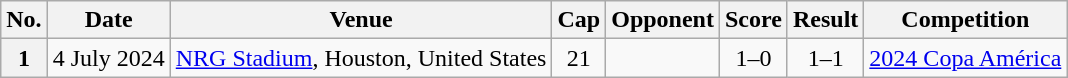<table class="wikitable sortable">
<tr>
<th>No.</th>
<th>Date</th>
<th>Venue</th>
<th>Cap</th>
<th>Opponent</th>
<th>Score</th>
<th>Result</th>
<th>Competition</th>
</tr>
<tr>
<th>1</th>
<td>4 July 2024</td>
<td><a href='#'>NRG Stadium</a>, Houston, United States</td>
<td align=center>21</td>
<td></td>
<td align=center>1–0</td>
<td align="center">1–1 </td>
<td><a href='#'>2024 Copa América</a></td>
</tr>
</table>
